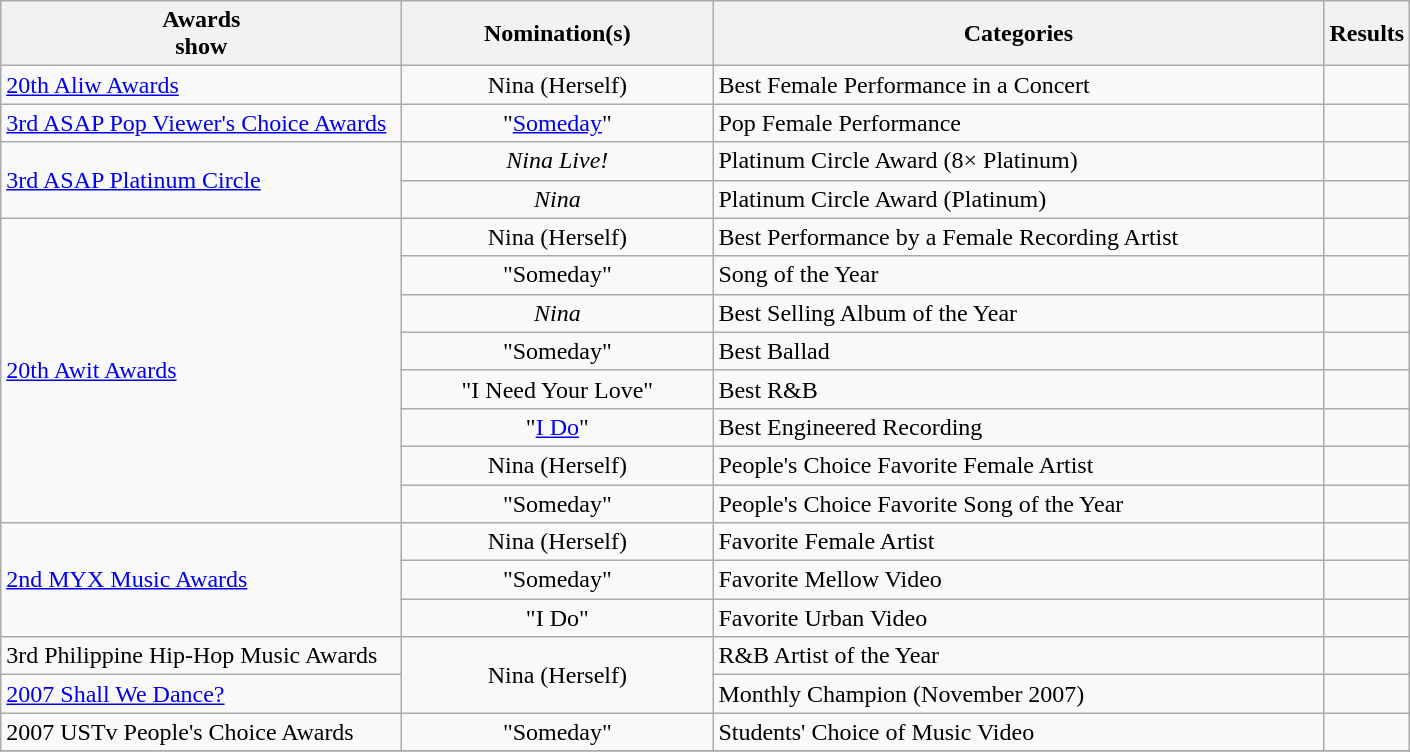<table class="wikitable">
<tr>
<th width="260">Awards<br>show</th>
<th width="200">Nomination(s)</th>
<th width="400">Categories</th>
<th>Results</th>
</tr>
<tr>
<td><a href='#'>20th Aliw Awards</a></td>
<td align="center">Nina (Herself)</td>
<td>Best Female Performance in a Concert</td>
<td></td>
</tr>
<tr>
<td><a href='#'>3rd ASAP Pop Viewer's Choice Awards</a></td>
<td align="center">"<a href='#'>Someday</a>"</td>
<td>Pop Female Performance</td>
<td></td>
</tr>
<tr>
<td rowspan="2"><a href='#'>3rd ASAP Platinum Circle</a></td>
<td align="center"><em>Nina Live!</em></td>
<td>Platinum Circle Award (8× Platinum)</td>
<td></td>
</tr>
<tr>
<td align="center"><em>Nina</em></td>
<td>Platinum Circle Award (Platinum)</td>
<td></td>
</tr>
<tr>
<td rowspan="8"><a href='#'>20th Awit Awards</a></td>
<td align="center">Nina (Herself)</td>
<td>Best Performance by a Female Recording Artist</td>
<td></td>
</tr>
<tr>
<td align="center">"Someday"</td>
<td>Song of the Year</td>
<td></td>
</tr>
<tr>
<td align="center"><em>Nina</em></td>
<td>Best Selling Album of the Year</td>
<td></td>
</tr>
<tr>
<td align="center">"Someday"</td>
<td>Best Ballad</td>
<td></td>
</tr>
<tr>
<td align="center">"I Need Your Love"</td>
<td>Best R&B</td>
<td></td>
</tr>
<tr>
<td align="center">"<a href='#'>I Do</a>"</td>
<td>Best Engineered Recording</td>
<td></td>
</tr>
<tr>
<td align="center">Nina (Herself)</td>
<td>People's Choice Favorite Female Artist</td>
<td></td>
</tr>
<tr>
<td align="center">"Someday"</td>
<td>People's Choice Favorite Song of the Year</td>
<td></td>
</tr>
<tr>
<td rowspan="3"><a href='#'>2nd MYX Music Awards</a></td>
<td align="center">Nina (Herself)</td>
<td>Favorite Female Artist</td>
<td></td>
</tr>
<tr>
<td align="center">"Someday"</td>
<td>Favorite Mellow Video</td>
<td></td>
</tr>
<tr>
<td align="center">"I Do"</td>
<td>Favorite Urban Video</td>
<td></td>
</tr>
<tr>
<td>3rd Philippine Hip-Hop Music Awards</td>
<td align="center" rowspan="2">Nina (Herself)</td>
<td>R&B Artist of the Year</td>
<td></td>
</tr>
<tr>
<td><a href='#'>2007 Shall We Dance?</a></td>
<td>Monthly Champion (November 2007)</td>
<td></td>
</tr>
<tr>
<td>2007 USTv People's Choice Awards</td>
<td align="center">"Someday"</td>
<td>Students' Choice of Music Video</td>
<td></td>
</tr>
<tr>
</tr>
</table>
